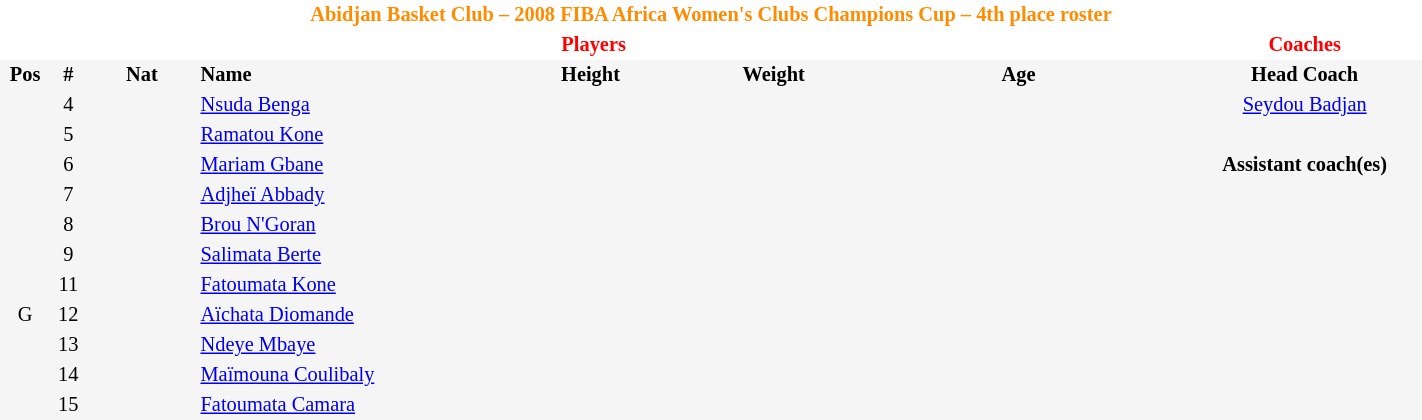<table border=0 cellpadding=2 cellspacing=0  |- bgcolor=#f5f5f5 style="text-align:center; font-size:85%;" width=75%>
<tr>
<td colspan="8" style="background: white; color: #ff8c00"><strong>Abidjan Basket Club – 2008 FIBA Africa Women's Clubs Champions Cup – 4th place roster</strong></td>
</tr>
<tr>
<td colspan="7" style="background: white; color: red"><strong>Players</strong></td>
<td style="background: white; color: red"><strong>Coaches</strong></td>
</tr>
<tr style="background=#f5f5f5; color: black">
<th width=5px>Pos</th>
<th width=5px>#</th>
<th width=50px>Nat</th>
<th width=135px align=left>Name</th>
<th width=100px>Height</th>
<th width=70px>Weight</th>
<th width=160px>Age</th>
<th width=110px>Head Coach</th>
</tr>
<tr>
<td></td>
<td>4</td>
<td></td>
<td align=left><a href='#'>Nsuda Benga</a></td>
<td></td>
<td></td>
<td><span></span></td>
<td> <a href='#'>Seydou Badjan</a></td>
</tr>
<tr>
<td></td>
<td>5</td>
<td></td>
<td align=left><a href='#'>Ramatou Kone</a></td>
<td></td>
<td></td>
<td><span></span></td>
</tr>
<tr>
<td></td>
<td>6</td>
<td></td>
<td align=left><a href='#'>Mariam Gbane</a></td>
<td></td>
<td></td>
<td><span></span></td>
<td><strong>Assistant coach(es)</strong></td>
</tr>
<tr>
<td></td>
<td>7</td>
<td></td>
<td align=left><a href='#'>Adjheï Abbady</a></td>
<td></td>
<td></td>
<td><span></span></td>
<td></td>
</tr>
<tr>
<td></td>
<td>8</td>
<td></td>
<td align=left><a href='#'>Brou N'Goran</a></td>
<td></td>
<td></td>
<td><span></span></td>
</tr>
<tr>
<td></td>
<td>9</td>
<td></td>
<td align=left><a href='#'>Salimata Berte</a></td>
<td></td>
<td></td>
<td><span></span></td>
</tr>
<tr>
<td></td>
<td>11</td>
<td></td>
<td align=left><a href='#'>Fatoumata Kone</a></td>
<td></td>
<td></td>
<td><span></span></td>
</tr>
<tr>
<td>G</td>
<td>12</td>
<td></td>
<td align=left><a href='#'>Aïchata Diomande</a></td>
<td><span></span></td>
<td></td>
<td><span></span></td>
<td></td>
</tr>
<tr>
<td></td>
<td>13</td>
<td></td>
<td align=left><a href='#'>Ndeye Mbaye</a></td>
<td></td>
<td></td>
<td><span></span></td>
</tr>
<tr>
<td></td>
<td>14</td>
<td></td>
<td align=left><a href='#'>Maïmouna Coulibaly</a></td>
<td></td>
<td></td>
<td><span></span></td>
</tr>
<tr>
<td></td>
<td>15</td>
<td></td>
<td align=left><a href='#'>Fatoumata Camara</a></td>
<td></td>
<td></td>
<td><span></span></td>
</tr>
</table>
